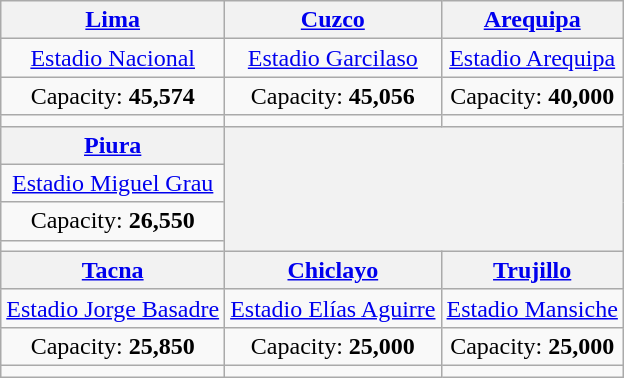<table class="wikitable" style="text-align:center">
<tr>
<th><a href='#'>Lima</a></th>
<th><a href='#'>Cuzco</a></th>
<th><a href='#'>Arequipa</a></th>
</tr>
<tr>
<td><a href='#'>Estadio Nacional</a></td>
<td><a href='#'>Estadio Garcilaso</a></td>
<td><a href='#'>Estadio Arequipa</a></td>
</tr>
<tr>
<td>Capacity: <strong>45,574</strong></td>
<td>Capacity: <strong>45,056 </strong></td>
<td>Capacity: <strong>40,000 </strong></td>
</tr>
<tr>
<td></td>
<td></td>
<td></td>
</tr>
<tr>
<th><a href='#'>Piura</a></th>
<th colspan="2" rowspan="4"></th>
</tr>
<tr>
<td><a href='#'>Estadio Miguel Grau</a></td>
</tr>
<tr>
<td>Capacity: <strong>26,550 </strong></td>
</tr>
<tr>
<td></td>
</tr>
<tr>
<th><a href='#'>Tacna</a></th>
<th><a href='#'>Chiclayo</a></th>
<th><a href='#'>Trujillo</a></th>
</tr>
<tr>
<td><a href='#'>Estadio Jorge Basadre</a></td>
<td><a href='#'>Estadio Elías Aguirre</a></td>
<td><a href='#'>Estadio Mansiche</a></td>
</tr>
<tr>
<td>Capacity: <strong>25,850</strong></td>
<td>Capacity: <strong>25,000</strong></td>
<td>Capacity: <strong>25,000</strong></td>
</tr>
<tr>
<td></td>
<td></td>
<td></td>
</tr>
</table>
